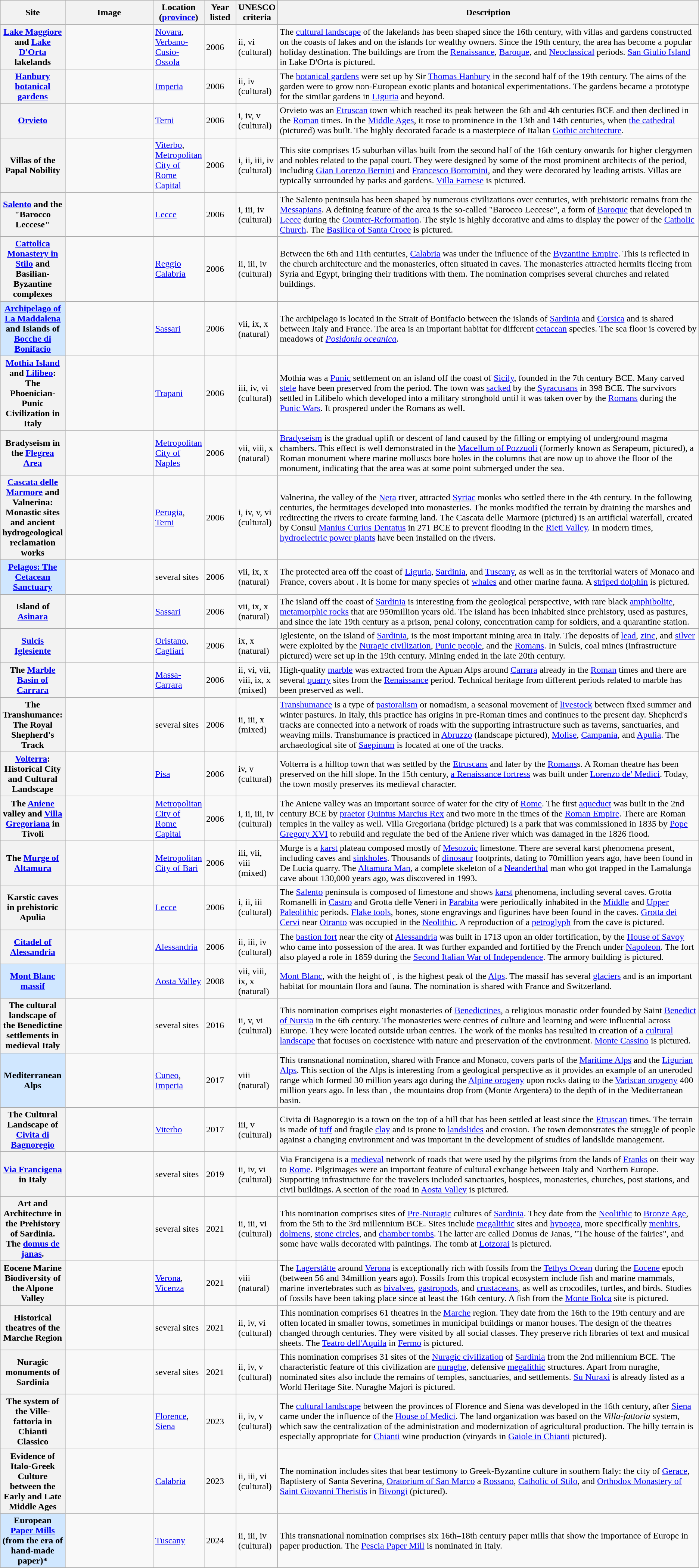<table class="wikitable sortable plainrowheaders">
<tr>
<th style="width:100px;" scope="col">Site</th>
<th class="unsortable" style="width:150px;" scope="col">Image</th>
<th style="width:80px;" scope="col">Location (<a href='#'>province</a>)</th>
<th style="width:50px;" scope="col">Year listed</th>
<th style="width:60px;" scope="col">UNESCO criteria</th>
<th scope="col" class="unsortable">Description</th>
</tr>
<tr>
<th scope="row"><a href='#'>Lake Maggiore</a> and <a href='#'>Lake D'Orta</a> lakelands</th>
<td></td>
<td><a href='#'>Novara</a>, <a href='#'>Verbano-Cusio-Ossola</a></td>
<td>2006</td>
<td>ii, vi (cultural)</td>
<td>The <a href='#'>cultural landscape</a> of the lakelands has been shaped since the 16th century, with villas and gardens constructed on the coasts of lakes and on the islands for wealthy owners. Since the 19th century, the area has become a popular holiday destination. The buildings are from the <a href='#'>Renaissance</a>, <a href='#'>Baroque</a>, and <a href='#'>Neoclassical</a> periods. <a href='#'>San Giulio Island</a> in Lake D'Orta is pictured.</td>
</tr>
<tr>
<th scope="row"><a href='#'>Hanbury botanical gardens</a></th>
<td></td>
<td><a href='#'>Imperia</a></td>
<td>2006</td>
<td>ii, iv (cultural)</td>
<td>The <a href='#'>botanical gardens</a> were set up by Sir <a href='#'>Thomas Hanbury</a> in the second half of the 19th century. The aims of the garden were to grow non-European exotic plants and botanical experimentations. The gardens became a prototype for the similar gardens in <a href='#'>Liguria</a> and beyond.</td>
</tr>
<tr>
<th scope="row"><a href='#'>Orvieto</a></th>
<td></td>
<td><a href='#'>Terni</a></td>
<td>2006</td>
<td>i, iv, v (cultural)</td>
<td>Orvieto was an <a href='#'>Etruscan</a> town which reached its peak between the 6th and 4th centuries BCE and then declined in the <a href='#'>Roman</a> times. In the <a href='#'>Middle Ages</a>, it rose to prominence in the 13th and 14th centuries, when <a href='#'>the cathedral</a> (pictured) was built. The highly decorated facade is a masterpiece of Italian <a href='#'>Gothic architecture</a>.</td>
</tr>
<tr>
<th scope="row">Villas of the Papal Nobility</th>
<td></td>
<td><a href='#'>Viterbo</a>, <a href='#'>Metropolitan City of Rome Capital</a></td>
<td>2006</td>
<td>i, ii, iii, iv (cultural)</td>
<td>This site comprises 15 suburban villas built from the second half of the 16th century onwards for higher clergymen and nobles related to the papal court. They were designed by some of the most prominent architects of the period, including <a href='#'>Gian Lorenzo Bernini</a> and <a href='#'>Francesco Borromini</a>, and they were decorated by leading artists. Villas are typically surrounded by parks and gardens. <a href='#'>Villa Farnese</a> is pictured.</td>
</tr>
<tr>
<th scope="row"><a href='#'>Salento</a> and the "Barocco Leccese"</th>
<td></td>
<td><a href='#'>Lecce</a></td>
<td>2006</td>
<td>i, iii, iv (cultural)</td>
<td>The Salento peninsula has been shaped by numerous civilizations over centuries, with prehistoric remains from the <a href='#'>Messapians</a>. A defining feature of the area is the so-called "Barocco Leccese", a form of <a href='#'>Baroque</a> that developed in <a href='#'>Lecce</a> during the <a href='#'>Counter-Reformation</a>. The style is highly decorative and aims to display the power of the <a href='#'>Catholic Church</a>. The <a href='#'>Basilica of Santa Croce</a> is pictured.</td>
</tr>
<tr>
<th scope="row"><a href='#'>Cattolica Monastery in Stilo</a> and Basilian-Byzantine complexes</th>
<td></td>
<td><a href='#'>Reggio Calabria</a></td>
<td>2006</td>
<td>ii, iii, iv (cultural)</td>
<td>Between the 6th and 11th centuries, <a href='#'>Calabria</a> was under the influence of the <a href='#'>Byzantine Empire</a>. This is reflected in the church architecture and the monasteries, often situated in caves. The monasteries attracted hermits fleeing from Syria and Egypt, bringing their traditions with them. The nomination comprises several churches and related buildings.</td>
</tr>
<tr>
<th scope="row" style="background:#D0E7FF;"><a href='#'>Archipelago of La Maddalena</a> and Islands of <a href='#'>Bocche di Bonifacio</a></th>
<td></td>
<td><a href='#'>Sassari</a></td>
<td>2006</td>
<td>vii, ix, x (natural)</td>
<td>The archipelago is located in the Strait of Bonifacio between the islands of <a href='#'>Sardinia</a> and <a href='#'>Corsica</a> and is shared between Italy and France. The area is an important habitat for different <a href='#'>cetacean</a> species. The sea floor is covered by meadows of <em><a href='#'>Posidonia oceanica</a></em>.</td>
</tr>
<tr>
<th scope="row"><a href='#'>Mothia Island</a> and <a href='#'>Lilibeo</a>: The Phoenician-Punic Civilization in Italy</th>
<td></td>
<td><a href='#'>Trapani</a></td>
<td>2006</td>
<td>iii, iv, vi (cultural)</td>
<td>Mothia was a <a href='#'>Punic</a> settlement on an island off the coast of <a href='#'>Sicily</a>, founded in the 7th century BCE. Many carved <a href='#'>stele</a> have been preserved from the period. The town was <a href='#'>sacked</a> by the <a href='#'>Syracusans</a> in 398 BCE. The survivors settled in Lilibelo which developed into a military stronghold until it was taken over by the <a href='#'>Romans</a> during the <a href='#'>Punic Wars</a>. It prospered under the Romans as well.</td>
</tr>
<tr>
<th scope="row">Bradyseism in the <a href='#'>Flegrea Area</a></th>
<td></td>
<td><a href='#'>Metropolitan City of Naples</a></td>
<td>2006</td>
<td>vii, viii, x (natural)</td>
<td><a href='#'>Bradyseism</a> is the gradual uplift or descent of land caused by the filling or emptying of underground magma chambers. This effect is well demonstrated in the <a href='#'>Macellum of Pozzuoli</a> (formerly known as Serapeum, pictured), a Roman monument where marine molluscs bore holes in the columns that are now up to  above the floor of the monument, indicating that the area was at some point submerged under the sea.</td>
</tr>
<tr>
<th scope="row"><a href='#'>Cascata delle Marmore</a> and Valnerina: Monastic sites and ancient hydrogeological reclamation works</th>
<td></td>
<td><a href='#'>Perugia</a>, <a href='#'>Terni</a></td>
<td>2006</td>
<td>i, iv, v, vi (cultural)</td>
<td>Valnerina, the valley of the <a href='#'>Nera</a> river, attracted <a href='#'>Syriac</a> monks who settled there in the 4th century. In the following centuries, the hermitages developed into monasteries. The monks modified the terrain by draining the marshes and redirecting the rivers to create farming land. The Cascata delle Marmore (pictured) is an artificial waterfall, created by Consul <a href='#'>Manius Curius Dentatus</a> in 271 BCE to prevent flooding in the <a href='#'>Rieti Valley</a>. In modern times, <a href='#'>hydroelectric power plants</a> have been installed on the rivers.</td>
</tr>
<tr>
<th scope="row" style="background:#D0E7FF;"><a href='#'>Pelagos: The Cetacean Sanctuary</a></th>
<td></td>
<td>several sites</td>
<td>2006</td>
<td>vii, ix, x (natural)</td>
<td>The protected area off the coast of <a href='#'>Liguria</a>, <a href='#'>Sardinia</a>, and <a href='#'>Tuscany</a>, as well as in the territorial waters of Monaco and France, covers about . It is home for many species of <a href='#'>whales</a> and other marine fauna. A <a href='#'>striped dolphin</a> is pictured.</td>
</tr>
<tr>
<th scope="row">Island of <a href='#'>Asinara</a></th>
<td></td>
<td><a href='#'>Sassari</a></td>
<td>2006</td>
<td>vii, ix, x (natural)</td>
<td>The island off the coast of <a href='#'>Sardinia</a> is interesting from the geological perspective, with rare black <a href='#'>amphibolite</a>, <a href='#'>metamorphic rocks</a> that are 950million years old. The island has been inhabited since prehistory, used as pastures, and since the late 19th century as a prison, penal colony, concentration camp for soldiers, and a quarantine station.</td>
</tr>
<tr>
<th scope="row"><a href='#'>Sulcis</a> <a href='#'>Iglesiente</a></th>
<td></td>
<td><a href='#'>Oristano</a>, <a href='#'>Cagliari</a></td>
<td>2006</td>
<td>ix, x (natural)</td>
<td>Iglesiente, on the island of <a href='#'>Sardinia</a>, is the most important mining area in Italy. The deposits of <a href='#'>lead</a>, <a href='#'>zinc</a>, and <a href='#'>silver</a> were exploited by the <a href='#'>Nuragic civilization</a>, <a href='#'>Punic people</a>, and the <a href='#'>Romans</a>. In Sulcis, coal mines (infrastructure pictured) were set up in the 19th century. Mining ended in the late 20th century.</td>
</tr>
<tr>
<th scope="row">The <a href='#'>Marble Basin of Carrara</a></th>
<td></td>
<td><a href='#'>Massa-Carrara</a></td>
<td>2006</td>
<td>ii, vi, vii, viii, ix, x (mixed)</td>
<td>High-quality <a href='#'>marble</a> was extracted from the Apuan Alps around <a href='#'>Carrara</a> already in the <a href='#'>Roman</a> times and there are several <a href='#'>quarry</a> sites from the <a href='#'>Renaissance</a> period. Technical heritage from different periods related to marble has been preserved as well.</td>
</tr>
<tr>
<th scope="row">The Transhumance: The Royal Shepherd's Track</th>
<td></td>
<td>several sites</td>
<td>2006</td>
<td>ii, iii, x (mixed)</td>
<td><a href='#'>Transhumance</a> is a type of <a href='#'>pastoralism</a> or nomadism, a seasonal movement of <a href='#'>livestock</a> between fixed summer and winter pastures. In Italy, this practice has origins in pre-Roman times and continues to the present day. Shepherd's tracks are connected into a network of roads with the supporting infrastructure such as taverns, sanctuaries, and weaving mills. Transhumance is practiced in <a href='#'>Abruzzo</a> (landscape pictured), <a href='#'>Molise</a>, <a href='#'>Campania</a>, and <a href='#'>Apulia</a>. The archaeological site of <a href='#'>Saepinum</a> is located at one of the tracks.</td>
</tr>
<tr>
<th scope="row"><a href='#'>Volterra</a>: Historical City and Cultural Landscape</th>
<td></td>
<td><a href='#'>Pisa</a></td>
<td>2006</td>
<td>iv, v (cultural)</td>
<td>Volterra is a hilltop town that was settled by the <a href='#'>Etruscans</a> and later by the <a href='#'>Romans</a>s. A Roman theatre has been preserved on the hill slope. In the 15th century, <a href='#'>a Renaissance fortress</a> was built under <a href='#'>Lorenzo de' Medici</a>. Today, the town mostly preserves its medieval character.</td>
</tr>
<tr>
<th scope="row">The <a href='#'>Aniene</a> valley and <a href='#'>Villa Gregoriana</a> in Tivoli</th>
<td></td>
<td><a href='#'>Metropolitan City of Rome Capital</a></td>
<td>2006</td>
<td>i, ii, iii, iv (cultural)</td>
<td>The Aniene valley was an important source of water for the city of <a href='#'>Rome</a>. The first <a href='#'>aqueduct</a> was built in the 2nd century BCE by <a href='#'>praetor</a> <a href='#'>Quintus Marcius Rex</a> and two more in the times of the <a href='#'>Roman Empire</a>. There are Roman temples in the valley as well. Villa Gregoriana (bridge pictured) is a park that was commissioned in 1835 by <a href='#'>Pope Gregory XVI</a> to rebuild and regulate the bed of the Aniene river which was damaged in the 1826 flood.</td>
</tr>
<tr>
<th scope="row">The <a href='#'>Murge of Altamura</a></th>
<td></td>
<td><a href='#'>Metropolitan City of Bari</a></td>
<td>2006</td>
<td>iii, vii, viii (mixed)</td>
<td>Murge is a <a href='#'>karst</a> plateau composed mostly of <a href='#'>Mesozoic</a> limestone. There are several karst phenomena present, including caves and <a href='#'>sinkholes</a>. Thousands of <a href='#'>dinosaur</a> footprints, dating to 70million years ago, have been found in De Lucia quarry. The <a href='#'>Altamura Man</a>, a complete skeleton of a <a href='#'>Neanderthal</a> man who got trapped in the Lamalunga cave about 130,000 years ago, was discovered in 1993.</td>
</tr>
<tr>
<th scope="row">Karstic caves in prehistoric Apulia</th>
<td></td>
<td><a href='#'>Lecce</a></td>
<td>2006</td>
<td>i, ii, iii (cultural)</td>
<td>The <a href='#'>Salento</a> peninsula is composed of limestone and shows <a href='#'>karst</a> phenomena, including several caves. Grotta Romanelli in <a href='#'>Castro</a> and Grotta delle Veneri in <a href='#'>Parabita</a> were periodically inhabited in the <a href='#'>Middle</a> and <a href='#'>Upper Paleolithic</a> periods. <a href='#'>Flake tools</a>, bones, stone engravings and figurines have been found in the caves. <a href='#'>Grotta dei Cervi</a> near <a href='#'>Otranto</a> was occupied in the <a href='#'>Neolithic</a>. A reproduction of a <a href='#'>petroglyph</a> from the cave is pictured.</td>
</tr>
<tr>
<th scope="row"><a href='#'>Citadel of Alessandria</a></th>
<td></td>
<td><a href='#'>Alessandria</a></td>
<td>2006</td>
<td>ii, iii, iv (cultural)</td>
<td>The <a href='#'>bastion fort</a> near the city of <a href='#'>Alessandria</a> was built in 1713 upon an older fortification, by the <a href='#'>House of Savoy</a> who came into possession of the area. It was further expanded and fortified by the French under <a href='#'>Napoleon</a>. The fort also played a role in 1859 during the <a href='#'>Second Italian War of Independence</a>. The armory building is pictured.</td>
</tr>
<tr>
<th scope="row" style="background:#D0E7FF;"><a href='#'>Mont Blanc massif</a></th>
<td></td>
<td><a href='#'>Aosta Valley</a></td>
<td>2008</td>
<td>vii, viii, ix, x (natural)</td>
<td><a href='#'>Mont Blanc</a>, with the height of , is the highest peak of the <a href='#'>Alps</a>. The massif has several <a href='#'>glaciers</a> and is an important habitat for mountain flora and fauna. The nomination is shared with France and Switzerland.</td>
</tr>
<tr>
<th scope="row">The cultural landscape of the Benedictine settlements in medieval Italy</th>
<td></td>
<td>several sites</td>
<td>2016</td>
<td>ii, v, vi (cultural)</td>
<td>This nomination comprises eight monasteries of <a href='#'>Benedictines</a>, a religious monastic order founded by Saint <a href='#'>Benedict of Nursia</a> in the 6th century. The monasteries were centres of culture and learning and were influential across Europe. They were located outside urban centres. The work of the monks has resulted in creation of a <a href='#'>cultural landscape</a> that focuses on coexistence with nature and preservation of the environment. <a href='#'>Monte Cassino</a> is pictured.</td>
</tr>
<tr>
<th scope="row" style="background:#D0E7FF;">Mediterranean Alps</th>
<td></td>
<td><a href='#'>Cuneo</a>, <a href='#'>Imperia</a></td>
<td>2017</td>
<td>viii (natural)</td>
<td>This transnational nomination, shared with France and Monaco, covers parts of the <a href='#'>Maritime Alps</a> and the <a href='#'>Ligurian Alps</a>. This section of the Alps is interesting from a geological perspective as it provides an example of an uneroded range which formed 30 million years ago during the <a href='#'>Alpine orogeny</a> upon rocks dating to the <a href='#'>Variscan orogeny</a> 400 million years ago. In less than , the mountains drop from  (Monte Argentera) to the depth of  in the Mediterranean basin.</td>
</tr>
<tr>
<th scope="row">The Cultural Landscape of <a href='#'>Civita di Bagnoregio</a></th>
<td></td>
<td><a href='#'>Viterbo</a></td>
<td>2017</td>
<td>iii, v (cultural)</td>
<td>Civita di Bagnoregio is a town on the top of a hill that has been settled at least since the <a href='#'>Etruscan</a> times. The terrain is made of <a href='#'>tuff</a> and fragile <a href='#'>clay</a> and is prone to <a href='#'>landslides</a> and erosion. The town demonstrates the struggle of people against a changing environment and was important in the development of studies of landslide management.</td>
</tr>
<tr>
<th scope="row"><a href='#'>Via Francigena</a> in Italy</th>
<td></td>
<td>several sites</td>
<td>2019</td>
<td>ii, iv, vi (cultural)</td>
<td>Via Francigena is a <a href='#'>medieval</a> network of roads that were used by the pilgrims from the lands of <a href='#'>Franks</a> on their way to <a href='#'>Rome</a>. Pilgrimages were an important feature of cultural exchange between Italy and Northern Europe. Supporting infrastructure for the travelers included sanctuaries, hospices, monasteries, churches, post stations, and civil buildings. A section of the road in <a href='#'>Aosta Valley</a> is pictured.</td>
</tr>
<tr>
<th scope="row">Art and Architecture in the Prehistory of Sardinia. The <a href='#'>domus de janas</a>.</th>
<td></td>
<td>several sites</td>
<td>2021</td>
<td>ii, iii, vi (cultural)</td>
<td>This nomination comprises sites of <a href='#'>Pre-Nuragic</a> cultures of <a href='#'>Sardinia</a>. They date from the <a href='#'>Neolithic</a> to <a href='#'>Bronze Age</a>, from the 5th to the 3rd millennium BCE. Sites include <a href='#'>megalithic</a> sites and <a href='#'>hypogea</a>, more specifically <a href='#'>menhirs</a>, <a href='#'>dolmens</a>, <a href='#'>stone circles</a>, and <a href='#'>chamber tombs</a>. The latter are called Domus de Janas, "The house of the fairies", and some have walls decorated with paintings. The tomb at <a href='#'>Lotzorai</a> is pictured.</td>
</tr>
<tr>
<th scope="row">Eocene Marine Biodiversity of the Alpone Valley</th>
<td></td>
<td><a href='#'>Verona</a>, <a href='#'>Vicenza</a></td>
<td>2021</td>
<td>viii (natural)</td>
<td>The <a href='#'>Lagerstätte</a> around <a href='#'>Verona</a> is exceptionally rich with fossils from the <a href='#'>Tethys Ocean</a> during the <a href='#'>Eocene</a> epoch (between 56 and 34million years ago). Fossils from this tropical ecosystem include fish and marine mammals, marine invertebrates such as <a href='#'>bivalves</a>, <a href='#'>gastropods</a>, and <a href='#'>crustaceans</a>, as well as crocodiles, turtles, and birds. Studies of fossils have been taking place since at least the 16th century. A fish from the <a href='#'>Monte Bolca</a> site is pictured.</td>
</tr>
<tr>
<th scope="row">Historical theatres of the Marche Region</th>
<td></td>
<td>several sites</td>
<td>2021</td>
<td>ii, iv, vi (cultural)</td>
<td>This nomination comprises 61 theatres in the <a href='#'>Marche</a> region. They date from the 16th to the 19th century and are often located in smaller towns, sometimes in municipal buildings or manor houses. The design of the theatres changed through centuries. They were visited by all social classes. They preserve rich libraries of text and musical sheets. The <a href='#'>Teatro dell'Aquila</a> in <a href='#'>Fermo</a> is pictured.</td>
</tr>
<tr>
<th scope="row">Nuragic monuments of Sardinia</th>
<td></td>
<td>several sites</td>
<td>2021</td>
<td>ii, iv, v (cultural)</td>
<td>This nomination comprises 31 sites of the <a href='#'>Nuragic civilization</a> of <a href='#'>Sardinia</a> from the 2nd millennium BCE. The characteristic feature of this civilization are <a href='#'>nuraghe</a>, defensive <a href='#'>megalithic</a> structures. Apart from nuraghe, nominated sites also include the remains of temples, sanctuaries, and settlements. <a href='#'>Su Nuraxi</a> is already listed as a World Heritage Site. Nuraghe Majori is pictured.</td>
</tr>
<tr>
<th scope="row">The system of the Ville-fattoria in Chianti Classico</th>
<td></td>
<td><a href='#'>Florence</a>, <a href='#'>Siena</a></td>
<td>2023</td>
<td>ii, iv, v (cultural)</td>
<td>The <a href='#'>cultural landscape</a> between the provinces of Florence and Siena was developed in the 16th century, after <a href='#'>Siena</a> came under the influence of the <a href='#'>House of Medici</a>. The land organization was based on the <em>Villa-fattoria</em> system, which saw the centralization of the administration and modernization of agricultural production. The hilly terrain is especially appropriate for <a href='#'>Chianti</a> wine production (vinyards in <a href='#'>Gaiole in Chianti</a> pictured).</td>
</tr>
<tr>
<th scope="row">Evidence of Italo-Greek Culture between the Early and Late Middle Ages</th>
<td></td>
<td><a href='#'>Calabria</a></td>
<td>2023</td>
<td>ii, iii, vi (cultural)</td>
<td>The nomination includes sites that bear testimony to Greek-Byzantine culture in southern Italy: the city of <a href='#'>Gerace</a>, Baptistery of Santa Severina, <a href='#'>Oratorium of San Marco</a> a <a href='#'>Rossano</a>, <a href='#'>Catholic of Stilo</a>, and <a href='#'>Orthodox Monastery of Saint Giovanni Theristìs</a> in <a href='#'>Bivongi</a> (pictured).</td>
</tr>
<tr>
<th scope="row" style="background:#D0E7FF;">European <a href='#'>Paper Mills</a> (from the era of hand-made paper)*</th>
<td></td>
<td><a href='#'>Tuscany</a></td>
<td>2024</td>
<td>ii, iii, iv (cultural)</td>
<td>This transnational nomination comprises six 16th–18th century paper mills that show the importance of Europe in paper production. The <a href='#'>Pescia Paper Mill</a> is nominated in Italy.</td>
</tr>
<tr>
</tr>
</table>
